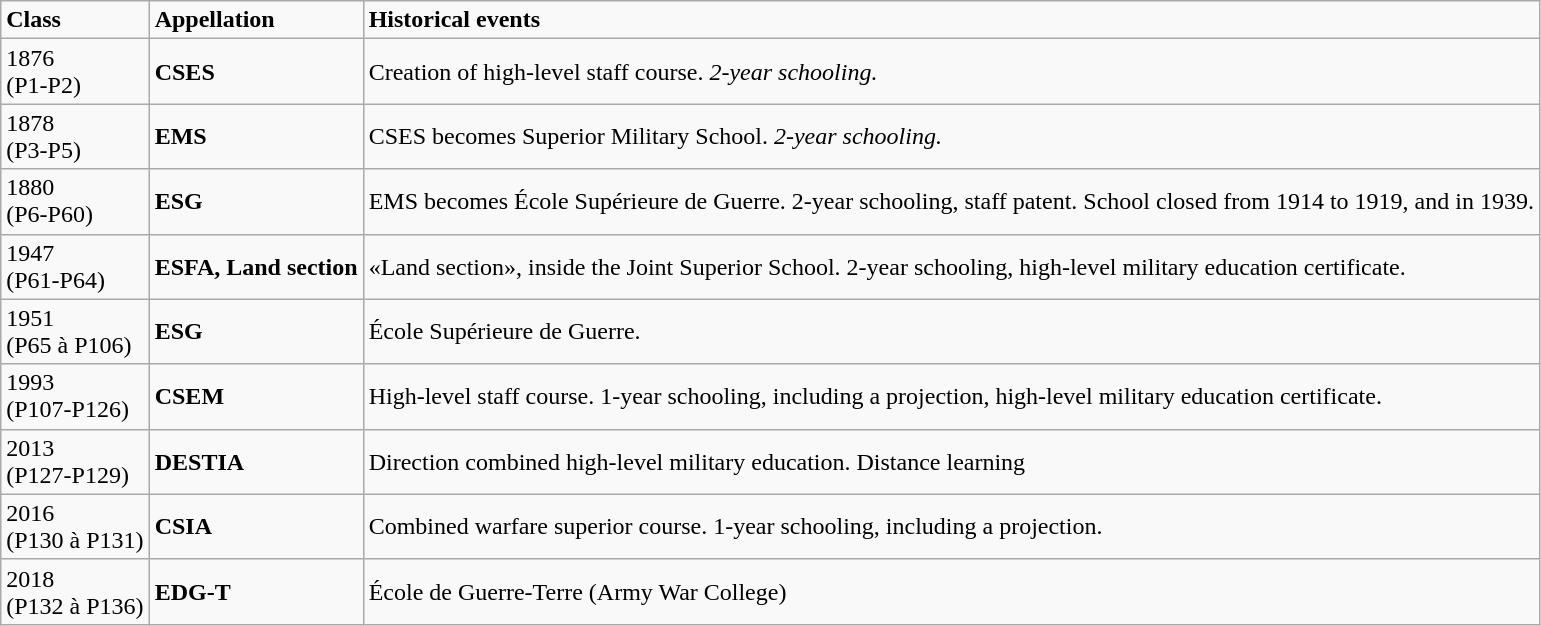<table class="wikitable">
<tr>
<td><strong>Class</strong></td>
<td><strong>Appellation</strong></td>
<td><strong>Historical events</strong></td>
</tr>
<tr>
<td>1876<br>(P1-P2)</td>
<td><strong>CSES</strong></td>
<td>Creation of high-level staff course. <em>2-year schooling.</em></td>
</tr>
<tr>
<td>1878<br>(P3-P5)</td>
<td><strong>EMS</strong></td>
<td>CSES becomes Superior Military School. <em>2-year schooling.</em></td>
</tr>
<tr>
<td>1880<br>(P6-P60)</td>
<td><strong>ESG</strong></td>
<td>EMS becomes École Supérieure de Guerre. 2-year schooling, staff patent. School closed from 1914 to 1919, and in 1939.</td>
</tr>
<tr>
<td>1947<br>(P61-P64)</td>
<td><strong>ESFA, Land section</strong></td>
<td>«Land section», inside the Joint Superior School. 2-year schooling, high-level military education certificate.</td>
</tr>
<tr>
<td>1951<br>(P65 à P106)</td>
<td><strong>ESG</strong></td>
<td>École Supérieure de Guerre.</td>
</tr>
<tr>
<td>1993<br>(P107-P126)</td>
<td><strong>CSEM</strong></td>
<td>High-level staff course. 1-year schooling, including a projection, high-level military education certificate.</td>
</tr>
<tr>
<td>2013<br>(P127-P129)</td>
<td><strong>DESTIA</strong></td>
<td>Direction combined high-level military education. Distance learning</td>
</tr>
<tr>
<td>2016<br>(P130 à P131)</td>
<td><strong>CSIA</strong></td>
<td>Combined warfare superior course.  1-year schooling, including a projection.</td>
</tr>
<tr>
<td>2018<br>(P132 à P136)</td>
<td><strong>EDG-T</strong></td>
<td>École de Guerre-Terre (Army War College)</td>
</tr>
</table>
